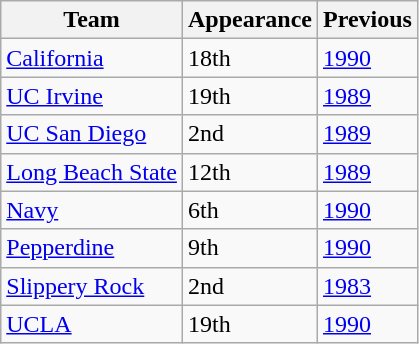<table class="wikitable sortable">
<tr>
<th>Team</th>
<th>Appearance</th>
<th>Previous</th>
</tr>
<tr>
<td><a href='#'>California</a></td>
<td>18th</td>
<td><a href='#'>1990</a></td>
</tr>
<tr>
<td><a href='#'>UC Irvine</a></td>
<td>19th</td>
<td><a href='#'>1989</a></td>
</tr>
<tr>
<td><a href='#'>UC San Diego</a></td>
<td>2nd</td>
<td><a href='#'>1989</a></td>
</tr>
<tr>
<td><a href='#'>Long Beach State</a></td>
<td>12th</td>
<td><a href='#'>1989</a></td>
</tr>
<tr>
<td><a href='#'>Navy</a></td>
<td>6th</td>
<td><a href='#'>1990</a></td>
</tr>
<tr>
<td><a href='#'>Pepperdine</a></td>
<td>9th</td>
<td><a href='#'>1990</a></td>
</tr>
<tr>
<td><a href='#'>Slippery Rock</a></td>
<td>2nd</td>
<td><a href='#'>1983</a></td>
</tr>
<tr>
<td><a href='#'>UCLA</a></td>
<td>19th</td>
<td><a href='#'>1990</a></td>
</tr>
</table>
